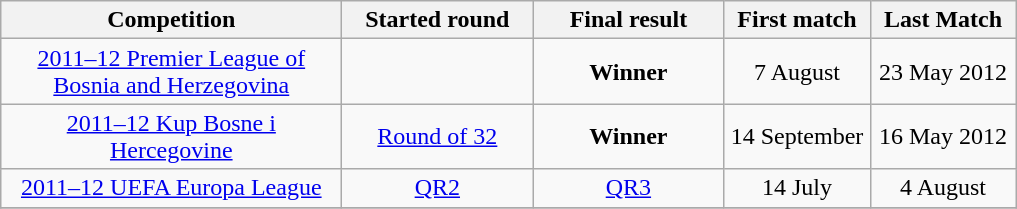<table class="wikitable" style="text-align: center;">
<tr>
<th width="220">Competition</th>
<th width="120">Started round</th>
<th width="120">Final result</th>
<th width="90">First match</th>
<th width="90">Last Match</th>
</tr>
<tr>
<td><a href='#'>2011–12 Premier League of Bosnia and Herzegovina</a></td>
<td></td>
<td><strong>Winner</strong></td>
<td>7 August</td>
<td>23 May 2012</td>
</tr>
<tr>
<td><a href='#'>2011–12 Kup Bosne i Hercegovine</a></td>
<td><a href='#'>Round of 32</a></td>
<td><strong>Winner</strong></td>
<td>14 September</td>
<td>16 May 2012</td>
</tr>
<tr>
<td><a href='#'>2011–12 UEFA Europa League</a></td>
<td><a href='#'>QR2</a></td>
<td><a href='#'>QR3</a></td>
<td>14 July</td>
<td>4 August</td>
</tr>
<tr>
</tr>
</table>
